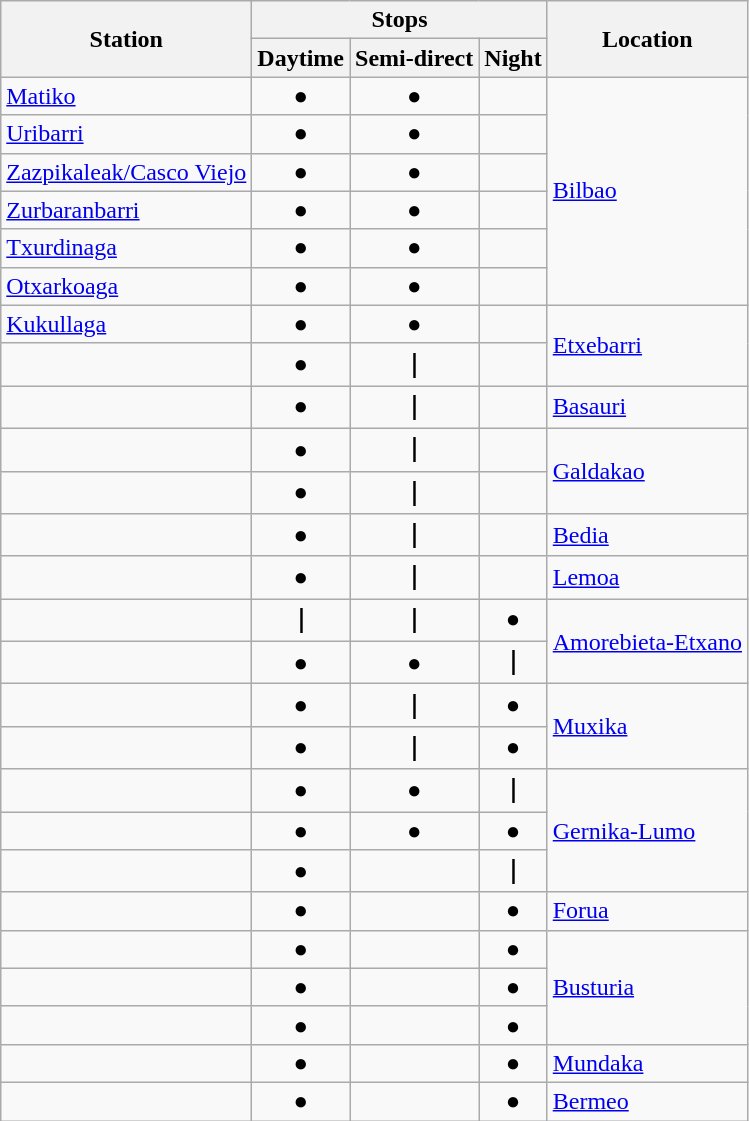<table class="wikitable">
<tr>
<th rowspan="2">Station</th>
<th colspan="3">Stops</th>
<th rowspan="2">Location</th>
</tr>
<tr>
<th>Daytime</th>
<th>Semi-direct</th>
<th>Night</th>
</tr>
<tr>
<td><a href='#'>Matiko</a></td>
<td style="text-align:center;">●</td>
<td style="text-align:center;">●</td>
<td> </td>
<td rowspan = "6"><a href='#'>Bilbao</a></td>
</tr>
<tr>
<td><a href='#'>Uribarri</a></td>
<td style="text-align:center;">●</td>
<td style="text-align:center;">●</td>
<td> </td>
</tr>
<tr>
<td><a href='#'>Zazpikaleak/Casco Viejo</a></td>
<td style="text-align:center;">●</td>
<td style="text-align:center;">●</td>
<td> </td>
</tr>
<tr>
<td><a href='#'>Zurbaranbarri</a></td>
<td style="text-align:center;">●</td>
<td style="text-align:center;">●</td>
<td> </td>
</tr>
<tr>
<td><a href='#'>Txurdinaga</a></td>
<td style="text-align:center;">●</td>
<td style="text-align:center;">●</td>
<td> </td>
</tr>
<tr>
<td><a href='#'>Otxarkoaga</a></td>
<td style="text-align:center;">●</td>
<td style="text-align:center;">●</td>
<td> </td>
</tr>
<tr>
<td><a href='#'>Kukullaga</a></td>
<td style="text-align:center;">●</td>
<td style="text-align:center;">●</td>
<td> </td>
<td rowspan = "2"><a href='#'>Etxebarri</a></td>
</tr>
<tr>
<td></td>
<td style="text-align:center;">●</td>
<td style="text-align:center;"><strong>｜</strong></td>
<td> </td>
</tr>
<tr>
<td></td>
<td style="text-align:center;">●</td>
<td style="text-align:center;"><strong>｜</strong></td>
<td> </td>
<td><a href='#'>Basauri</a></td>
</tr>
<tr>
<td></td>
<td style="text-align:center;">●</td>
<td style="text-align:center;"><strong>｜</strong></td>
<td> </td>
<td rowspan = "2"><a href='#'>Galdakao</a></td>
</tr>
<tr>
<td></td>
<td style="text-align:center;">●</td>
<td style="text-align:center;"><strong>｜</strong></td>
<td> </td>
</tr>
<tr>
<td></td>
<td style="text-align:center;">●</td>
<td style="text-align:center;"><strong>｜</strong></td>
<td> </td>
<td><a href='#'>Bedia</a></td>
</tr>
<tr>
<td></td>
<td style="text-align:center;">●</td>
<td style="text-align:center;"><strong>｜</strong></td>
<td> </td>
<td><a href='#'>Lemoa</a></td>
</tr>
<tr>
<td></td>
<td style="text-align:center;"><strong>｜</strong></td>
<td style="text-align:center;"><strong>｜</strong></td>
<td style="text-align:center;">●</td>
<td rowspan = "2"><a href='#'>Amorebieta-Etxano</a></td>
</tr>
<tr>
<td></td>
<td style="text-align:center;">●</td>
<td style="text-align:center;">●</td>
<td style="text-align:center;"><strong>｜</strong></td>
</tr>
<tr>
<td></td>
<td style="text-align:center;">●</td>
<td style="text-align:center;"><strong>｜</strong></td>
<td style="text-align:center;">●</td>
<td rowspan = "2"><a href='#'>Muxika</a></td>
</tr>
<tr>
<td></td>
<td style="text-align:center;">●</td>
<td style="text-align:center;"><strong>｜</strong></td>
<td style="text-align:center;">●</td>
</tr>
<tr>
<td></td>
<td style="text-align:center;">●</td>
<td style="text-align:center;">●</td>
<td style="text-align:center;"><strong>｜</strong></td>
<td rowspan = "3"><a href='#'>Gernika-Lumo</a></td>
</tr>
<tr>
<td></td>
<td style="text-align:center;">●</td>
<td style="text-align:center;">●</td>
<td style="text-align:center;">●</td>
</tr>
<tr>
<td></td>
<td style="text-align:center;">●</td>
<td> </td>
<td style="text-align:center;"><strong>｜</strong></td>
</tr>
<tr>
<td></td>
<td style="text-align:center;">●</td>
<td> </td>
<td style="text-align:center;">●</td>
<td><a href='#'>Forua</a></td>
</tr>
<tr>
<td></td>
<td style="text-align:center;">●</td>
<td> </td>
<td style="text-align:center;">●</td>
<td rowspan = "3"><a href='#'>Busturia</a></td>
</tr>
<tr>
<td></td>
<td style="text-align:center;">●</td>
<td> </td>
<td style="text-align:center;">●</td>
</tr>
<tr>
<td></td>
<td style="text-align:center;">●</td>
<td> </td>
<td style="text-align:center;">●</td>
</tr>
<tr>
<td></td>
<td style="text-align:center;">●</td>
<td> </td>
<td style="text-align:center;">●</td>
<td><a href='#'>Mundaka</a></td>
</tr>
<tr>
<td></td>
<td style="text-align:center;">●</td>
<td> </td>
<td style="text-align:center;">●</td>
<td><a href='#'>Bermeo</a></td>
</tr>
</table>
